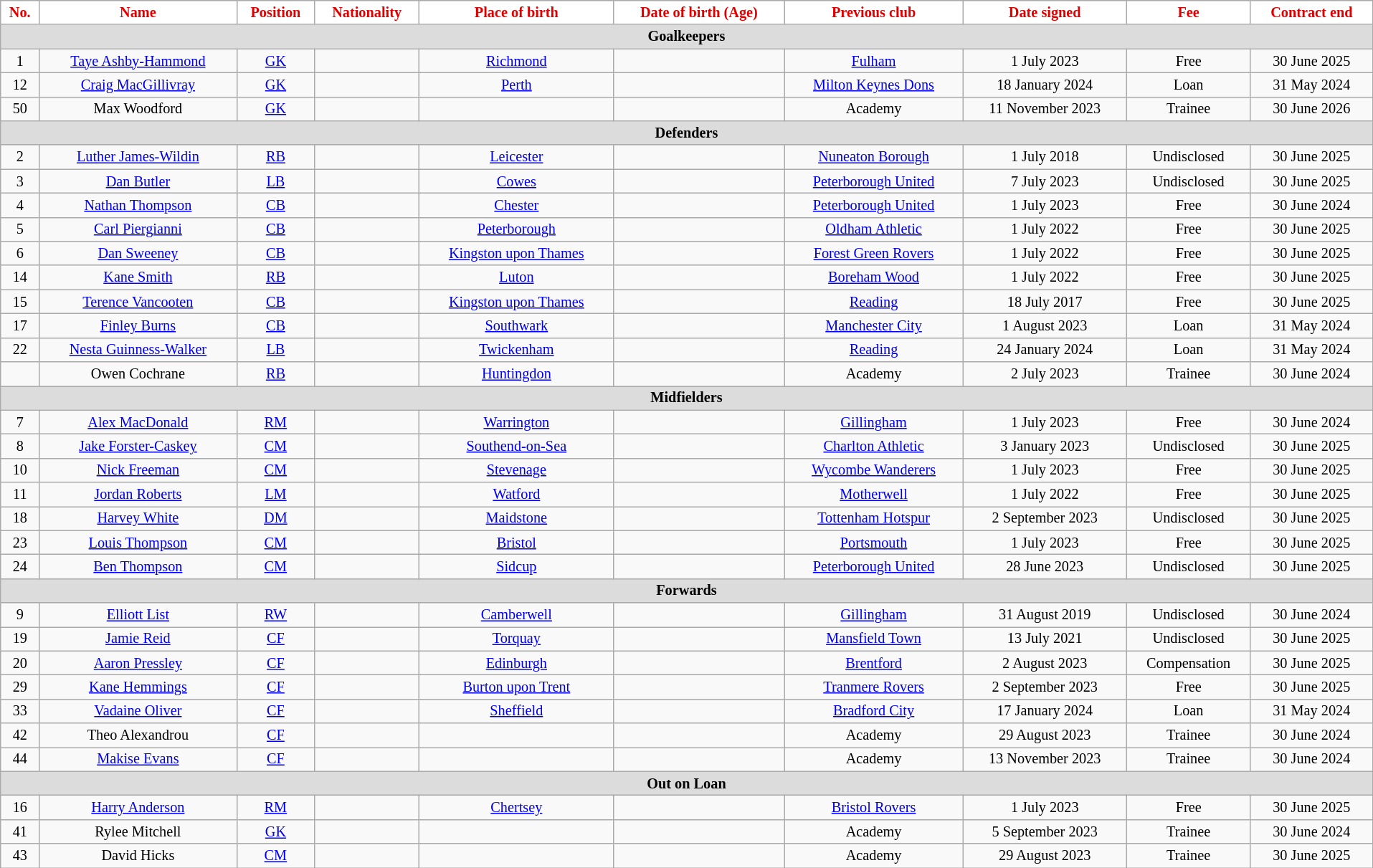<table class="wikitable" style="text-align:center; font-size:84.5%; width:101%;">
<tr>
<th style="background:white; color:#E00000; text-align:center;">No.</th>
<th style="background:white; color:#E00000; text-align:center;">Name</th>
<th style="background:white; color:#E00000; text-align:center;">Position</th>
<th style="background:white; color:#E00000; text-align:center;">Nationality</th>
<th style="background:white; color:#E00000; text-align:center;">Place of birth</th>
<th style="background:white; color:#E00000; text-align:center;">Date of birth (Age)</th>
<th style="background:white; color:#E00000; text-align:center;">Previous club</th>
<th style="background:white; color:#E00000; text-align:center;">Date signed</th>
<th style="background:white; color:#E00000; text-align:center;">Fee</th>
<th style="background:white; color:#E00000; text-align:center;">Contract end</th>
</tr>
<tr>
<th colspan="14" style="background:#dcdcdc; tepxt-align:center;">Goalkeepers</th>
</tr>
<tr>
<td>1</td>
<td><a href='#'>Taye Ashby-Hammond</a></td>
<td><a href='#'>GK</a></td>
<td></td>
<td><a href='#'>Richmond</a></td>
<td></td>
<td><a href='#'>Fulham</a></td>
<td>1 July 2023</td>
<td>Free</td>
<td>30 June 2025</td>
</tr>
<tr>
<td>12</td>
<td><a href='#'>Craig MacGillivray</a></td>
<td><a href='#'>GK</a></td>
<td></td>
<td><a href='#'>Perth</a></td>
<td></td>
<td><a href='#'>Milton Keynes Dons</a></td>
<td>18 January 2024</td>
<td>Loan</td>
<td>31 May 2024</td>
</tr>
<tr>
<td>50</td>
<td>Max Woodford</td>
<td><a href='#'>GK</a></td>
<td></td>
<td></td>
<td></td>
<td>Academy</td>
<td>11 November 2023</td>
<td>Trainee</td>
<td>30 June 2026</td>
</tr>
<tr>
<th colspan="14" style="background:#dcdcdc; tepxt-align:center;">Defenders</th>
</tr>
<tr>
<td>2</td>
<td><a href='#'>Luther James-Wildin</a></td>
<td><a href='#'>RB</a></td>
<td></td>
<td><a href='#'>Leicester</a></td>
<td></td>
<td><a href='#'>Nuneaton Borough</a></td>
<td>1 July 2018</td>
<td>Undisclosed</td>
<td>30 June 2025</td>
</tr>
<tr>
<td>3</td>
<td><a href='#'>Dan Butler</a></td>
<td><a href='#'>LB</a></td>
<td></td>
<td><a href='#'>Cowes</a></td>
<td></td>
<td><a href='#'>Peterborough United</a></td>
<td>7 July 2023</td>
<td>Undisclosed</td>
<td>30 June 2025</td>
</tr>
<tr>
<td>4</td>
<td><a href='#'>Nathan Thompson</a></td>
<td><a href='#'>CB</a></td>
<td></td>
<td><a href='#'>Chester</a></td>
<td></td>
<td><a href='#'>Peterborough United</a></td>
<td>1 July 2023</td>
<td>Free</td>
<td>30 June 2024</td>
</tr>
<tr>
<td>5</td>
<td><a href='#'>Carl Piergianni</a></td>
<td><a href='#'>CB</a></td>
<td></td>
<td><a href='#'>Peterborough</a></td>
<td></td>
<td><a href='#'>Oldham Athletic</a></td>
<td>1 July 2022</td>
<td>Free</td>
<td>30 June 2025</td>
</tr>
<tr>
<td>6</td>
<td><a href='#'>Dan Sweeney</a></td>
<td><a href='#'>CB</a></td>
<td></td>
<td><a href='#'>Kingston upon Thames</a></td>
<td></td>
<td><a href='#'>Forest Green Rovers</a></td>
<td>1 July 2022</td>
<td>Free</td>
<td>30 June 2025</td>
</tr>
<tr>
<td>14</td>
<td><a href='#'>Kane Smith</a></td>
<td><a href='#'>RB</a></td>
<td></td>
<td><a href='#'>Luton</a></td>
<td></td>
<td><a href='#'>Boreham Wood</a></td>
<td>1 July 2022</td>
<td>Free</td>
<td>30 June 2025</td>
</tr>
<tr>
<td>15</td>
<td><a href='#'>Terence Vancooten</a></td>
<td><a href='#'>CB</a></td>
<td></td>
<td><a href='#'>Kingston upon Thames</a></td>
<td></td>
<td><a href='#'>Reading</a></td>
<td>18 July 2017</td>
<td>Free</td>
<td>30 June 2025</td>
</tr>
<tr>
<td>17</td>
<td><a href='#'>Finley Burns</a></td>
<td><a href='#'>CB</a></td>
<td></td>
<td><a href='#'>Southwark</a></td>
<td></td>
<td><a href='#'>Manchester City</a></td>
<td>1 August 2023</td>
<td>Loan</td>
<td>31 May 2024</td>
</tr>
<tr>
<td>22</td>
<td><a href='#'>Nesta Guinness-Walker</a></td>
<td><a href='#'>LB</a></td>
<td></td>
<td><a href='#'>Twickenham</a></td>
<td></td>
<td><a href='#'>Reading</a></td>
<td>24 January 2024</td>
<td>Loan</td>
<td>31 May 2024</td>
</tr>
<tr>
<td></td>
<td>Owen Cochrane</td>
<td><a href='#'>RB</a></td>
<td></td>
<td><a href='#'>Huntingdon</a></td>
<td></td>
<td>Academy</td>
<td>2 July 2023</td>
<td>Trainee</td>
<td>30 June 2024</td>
</tr>
<tr>
<th colspan="14" style="background:#dcdcdc; tepxt-align:center;">Midfielders</th>
</tr>
<tr>
<td>7</td>
<td><a href='#'>Alex MacDonald</a></td>
<td><a href='#'>RM</a></td>
<td></td>
<td><a href='#'>Warrington</a></td>
<td></td>
<td><a href='#'>Gillingham</a></td>
<td>1 July 2023</td>
<td>Free</td>
<td>30 June 2024</td>
</tr>
<tr>
<td>8</td>
<td><a href='#'>Jake Forster-Caskey</a></td>
<td><a href='#'>CM</a></td>
<td></td>
<td><a href='#'>Southend-on-Sea</a></td>
<td></td>
<td><a href='#'>Charlton Athletic</a></td>
<td>3 January 2023</td>
<td>Undisclosed</td>
<td>30 June 2025</td>
</tr>
<tr>
<td>10</td>
<td><a href='#'>Nick Freeman</a></td>
<td><a href='#'>CM</a></td>
<td></td>
<td><a href='#'>Stevenage</a></td>
<td></td>
<td><a href='#'>Wycombe Wanderers</a></td>
<td>1 July 2023</td>
<td>Free</td>
<td>30 June 2025</td>
</tr>
<tr>
<td>11</td>
<td><a href='#'>Jordan Roberts</a></td>
<td><a href='#'>LM</a></td>
<td></td>
<td><a href='#'>Watford</a></td>
<td></td>
<td><a href='#'>Motherwell</a></td>
<td>1 July 2022</td>
<td>Free</td>
<td>30 June 2025</td>
</tr>
<tr>
<td>18</td>
<td><a href='#'>Harvey White</a></td>
<td><a href='#'>DM</a></td>
<td></td>
<td><a href='#'>Maidstone</a></td>
<td></td>
<td><a href='#'>Tottenham Hotspur</a></td>
<td>2 September 2023</td>
<td>Undisclosed</td>
<td>30 June 2025</td>
</tr>
<tr>
<td>23</td>
<td><a href='#'>Louis Thompson</a></td>
<td><a href='#'>CM</a></td>
<td></td>
<td><a href='#'>Bristol</a></td>
<td></td>
<td><a href='#'>Portsmouth</a></td>
<td>1 July 2023</td>
<td>Free</td>
<td>30 June 2025</td>
</tr>
<tr>
<td>24</td>
<td><a href='#'>Ben Thompson</a></td>
<td><a href='#'>CM</a></td>
<td></td>
<td><a href='#'>Sidcup</a></td>
<td></td>
<td><a href='#'>Peterborough United</a></td>
<td>28 June 2023</td>
<td>Undisclosed</td>
<td>30 June 2025</td>
</tr>
<tr>
<th colspan="14" style="background:#dcdcdc; tepxt-align:center;">Forwards</th>
</tr>
<tr>
<td>9</td>
<td><a href='#'>Elliott List</a></td>
<td><a href='#'>RW</a></td>
<td></td>
<td><a href='#'>Camberwell</a></td>
<td></td>
<td><a href='#'>Gillingham</a></td>
<td>31 August 2019</td>
<td>Undisclosed</td>
<td>30 June 2024</td>
</tr>
<tr>
<td>19</td>
<td><a href='#'>Jamie Reid</a></td>
<td><a href='#'>CF</a></td>
<td></td>
<td><a href='#'>Torquay</a></td>
<td></td>
<td><a href='#'>Mansfield Town</a></td>
<td>13 July 2021</td>
<td>Undisclosed</td>
<td>30 June 2025</td>
</tr>
<tr>
<td>20</td>
<td><a href='#'>Aaron Pressley</a></td>
<td><a href='#'>CF</a></td>
<td></td>
<td><a href='#'>Edinburgh</a></td>
<td></td>
<td><a href='#'>Brentford</a></td>
<td>2 August 2023</td>
<td>Compensation</td>
<td>30 June 2025</td>
</tr>
<tr>
<td>29</td>
<td><a href='#'>Kane Hemmings</a></td>
<td><a href='#'>CF</a></td>
<td></td>
<td><a href='#'>Burton upon Trent</a></td>
<td></td>
<td><a href='#'>Tranmere Rovers</a></td>
<td>2 September 2023</td>
<td>Free</td>
<td>30 June 2025</td>
</tr>
<tr>
<td>33</td>
<td><a href='#'>Vadaine Oliver</a></td>
<td><a href='#'>CF</a></td>
<td></td>
<td><a href='#'>Sheffield</a></td>
<td></td>
<td><a href='#'>Bradford City</a></td>
<td>17 January 2024</td>
<td>Loan</td>
<td>31 May 2024</td>
</tr>
<tr>
<td>42</td>
<td>Theo Alexandrou</td>
<td><a href='#'>CF</a></td>
<td></td>
<td></td>
<td></td>
<td>Academy</td>
<td>29 August 2023</td>
<td>Trainee</td>
<td>30 June 2024</td>
</tr>
<tr>
<td>44</td>
<td><a href='#'>Makise Evans</a></td>
<td><a href='#'>CF</a></td>
<td></td>
<td></td>
<td></td>
<td>Academy</td>
<td>13 November 2023</td>
<td>Trainee</td>
<td>30 June 2024</td>
</tr>
<tr>
<th colspan="14" style="background:#dcdcdc; tepxt-align:center;">Out on Loan</th>
</tr>
<tr>
<td>16</td>
<td><a href='#'>Harry Anderson</a></td>
<td><a href='#'>RM</a></td>
<td></td>
<td><a href='#'>Chertsey</a></td>
<td></td>
<td><a href='#'>Bristol Rovers</a></td>
<td>1 July 2023</td>
<td>Free</td>
<td>30 June 2025</td>
</tr>
<tr>
<td>41</td>
<td>Rylee Mitchell</td>
<td><a href='#'>GK</a></td>
<td></td>
<td></td>
<td></td>
<td>Academy</td>
<td>5 September 2023</td>
<td>Trainee</td>
<td>30 June 2024</td>
</tr>
<tr>
<td>43</td>
<td>David Hicks</td>
<td><a href='#'>CM</a></td>
<td></td>
<td></td>
<td></td>
<td>Academy</td>
<td>29 August 2023</td>
<td>Trainee</td>
<td>30 June 2025</td>
</tr>
</table>
